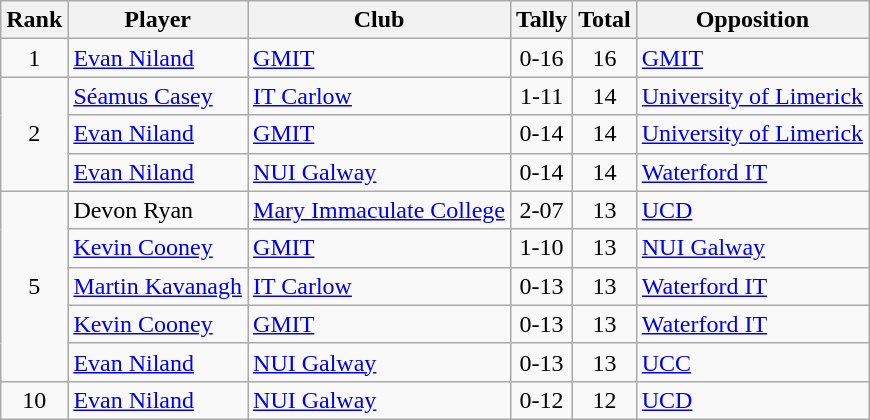<table class="wikitable">
<tr>
<th>Rank</th>
<th>Player</th>
<th>Club</th>
<th>Tally</th>
<th>Total</th>
<th>Opposition</th>
</tr>
<tr>
<td rowspan1="1" style="text-align:center;">1</td>
<td><a href='#'>Evan Niland</a></td>
<td><a href='#'>GMIT</a></td>
<td align=center>0-16</td>
<td align=center>16</td>
<td><a href='#'>GMIT</a></td>
</tr>
<tr>
<td rowspan="3" style="text-align:center;">2</td>
<td><a href='#'>Séamus Casey</a></td>
<td><a href='#'>IT Carlow</a></td>
<td align=center>1-11</td>
<td align=center>14</td>
<td><a href='#'>University of Limerick</a></td>
</tr>
<tr>
<td><a href='#'>Evan Niland</a></td>
<td><a href='#'>GMIT</a></td>
<td align=center>0-14</td>
<td align=center>14</td>
<td><a href='#'>University of Limerick</a></td>
</tr>
<tr>
<td><a href='#'>Evan Niland</a></td>
<td><a href='#'>NUI Galway</a></td>
<td align=center>0-14</td>
<td align=center>14</td>
<td><a href='#'>Waterford IT</a></td>
</tr>
<tr>
<td rowspan="5" style="text-align:center;">5</td>
<td>Devon Ryan</td>
<td><a href='#'>Mary Immaculate College</a></td>
<td align=center>2-07</td>
<td align=center>13</td>
<td><a href='#'>UCD</a></td>
</tr>
<tr>
<td><a href='#'>Kevin Cooney</a></td>
<td><a href='#'>GMIT</a></td>
<td align=center>1-10</td>
<td align=center>13</td>
<td><a href='#'>NUI Galway</a></td>
</tr>
<tr>
<td><a href='#'>Martin Kavanagh</a></td>
<td><a href='#'>IT Carlow</a></td>
<td align=center>0-13</td>
<td align=center>13</td>
<td><a href='#'>Waterford IT</a></td>
</tr>
<tr>
<td><a href='#'>Kevin Cooney</a></td>
<td><a href='#'>GMIT</a></td>
<td align=center>0-13</td>
<td align=center>13</td>
<td><a href='#'>Waterford IT</a></td>
</tr>
<tr>
<td><a href='#'>Evan Niland</a></td>
<td><a href='#'>NUI Galway</a></td>
<td align=center>0-13</td>
<td align=center>13</td>
<td><a href='#'>UCC</a></td>
</tr>
<tr>
<td rowspan1="1" style="text-align:center;">10</td>
<td><a href='#'>Evan Niland</a></td>
<td><a href='#'>NUI Galway</a></td>
<td align=center>0-12</td>
<td align=center>12</td>
<td><a href='#'>UCD</a></td>
</tr>
</table>
